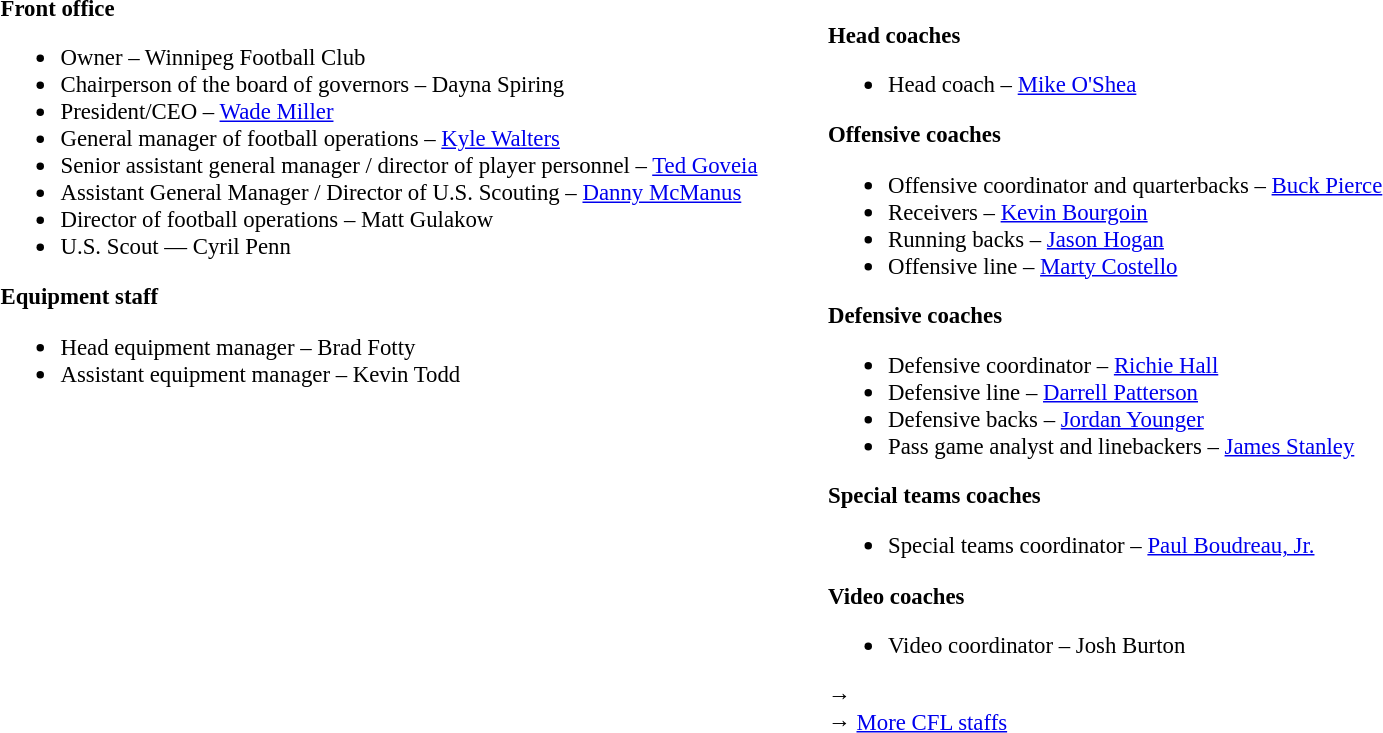<table class="toccolours" style="text-align: left;">
<tr>
<td colspan=7 style="text-align:right;"></td>
</tr>
<tr>
<td style="vertical-align:top;"></td>
<td style="font-size: 95%;vertical-align:top;"><strong>Front office</strong><br><ul><li>Owner – Winnipeg Football Club</li><li>Chairperson of the board of governors – Dayna Spiring</li><li>President/CEO – <a href='#'>Wade Miller</a></li><li>General manager of football operations – <a href='#'>Kyle Walters</a></li><li>Senior assistant general manager / director of player personnel – <a href='#'>Ted Goveia</a></li><li>Assistant General Manager / Director of U.S. Scouting – <a href='#'>Danny McManus</a></li><li>Director of football operations – Matt Gulakow</li><li>U.S. Scout — Cyril Penn</li></ul><strong>Equipment staff</strong><ul><li>Head equipment manager – Brad Fotty</li><li>Assistant equipment manager – Kevin Todd</li></ul></td>
<td width="35"> </td>
<td style="vertical-align:top;"></td>
<td style="font-size: 95%;vertical-align:top;"><br><strong>Head coaches</strong><ul><li>Head coach – <a href='#'>Mike O'Shea</a></li></ul><strong>Offensive coaches</strong><ul><li>Offensive coordinator and quarterbacks – <a href='#'>Buck Pierce</a></li><li>Receivers – <a href='#'>Kevin Bourgoin</a></li><li>Running backs – <a href='#'>Jason Hogan</a></li><li>Offensive line – <a href='#'>Marty Costello</a></li></ul><strong>Defensive coaches</strong><ul><li>Defensive coordinator – <a href='#'>Richie Hall</a></li><li>Defensive line – <a href='#'>Darrell Patterson</a></li><li>Defensive backs – <a href='#'>Jordan Younger</a></li><li>Pass game analyst and linebackers – <a href='#'>James Stanley</a></li></ul><strong>Special teams coaches</strong><ul><li>Special teams coordinator – <a href='#'>Paul Boudreau, Jr.</a></li></ul><strong>Video coaches</strong><ul><li>Video coordinator – Josh Burton</li></ul>→ <span> </span><br>
→ <a href='#'>More CFL staffs</a></td>
</tr>
</table>
